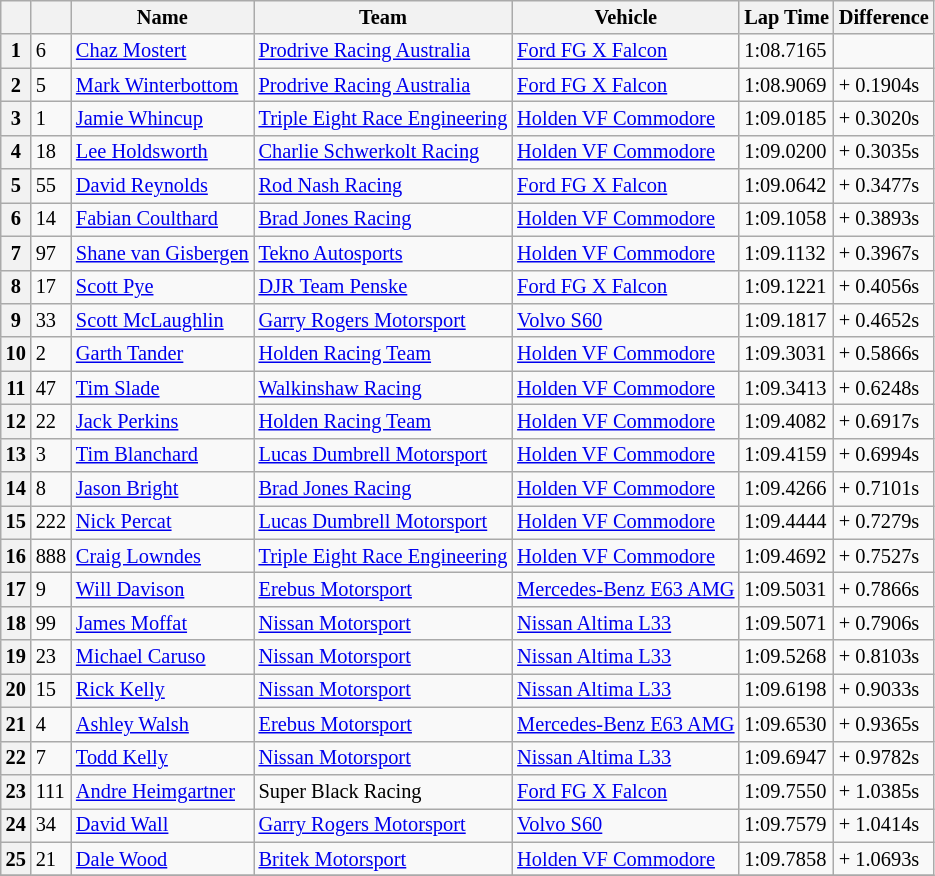<table class="wikitable" style="font-size: 85%;">
<tr>
<th></th>
<th></th>
<th>Name</th>
<th>Team</th>
<th>Vehicle</th>
<th>Lap Time</th>
<th>Difference</th>
</tr>
<tr>
<th>1</th>
<td>6</td>
<td> <a href='#'>Chaz Mostert</a></td>
<td><a href='#'>Prodrive Racing Australia</a></td>
<td><a href='#'>Ford FG X Falcon</a></td>
<td>1:08.7165</td>
<td></td>
</tr>
<tr>
<th>2</th>
<td>5</td>
<td> <a href='#'>Mark Winterbottom</a></td>
<td><a href='#'>Prodrive Racing Australia</a></td>
<td><a href='#'>Ford FG X Falcon</a></td>
<td>1:08.9069</td>
<td>+ 0.1904s</td>
</tr>
<tr>
<th>3</th>
<td>1</td>
<td> <a href='#'>Jamie Whincup</a></td>
<td><a href='#'>Triple Eight Race Engineering</a></td>
<td><a href='#'>Holden VF Commodore</a></td>
<td>1:09.0185</td>
<td>+ 0.3020s</td>
</tr>
<tr>
<th>4</th>
<td>18</td>
<td> <a href='#'>Lee Holdsworth</a></td>
<td><a href='#'>Charlie Schwerkolt Racing</a></td>
<td><a href='#'>Holden VF Commodore</a></td>
<td>1:09.0200</td>
<td>+ 0.3035s</td>
</tr>
<tr>
<th>5</th>
<td>55</td>
<td> <a href='#'>David Reynolds</a></td>
<td><a href='#'>Rod Nash Racing</a></td>
<td><a href='#'>Ford FG X Falcon</a></td>
<td>1:09.0642</td>
<td>+ 0.3477s</td>
</tr>
<tr>
<th>6</th>
<td>14</td>
<td> <a href='#'>Fabian Coulthard</a></td>
<td><a href='#'>Brad Jones Racing</a></td>
<td><a href='#'>Holden VF Commodore</a></td>
<td>1:09.1058</td>
<td>+ 0.3893s</td>
</tr>
<tr>
<th>7</th>
<td>97</td>
<td> <a href='#'>Shane van Gisbergen</a></td>
<td><a href='#'>Tekno Autosports</a></td>
<td><a href='#'>Holden VF Commodore</a></td>
<td>1:09.1132</td>
<td>+ 0.3967s</td>
</tr>
<tr>
<th>8</th>
<td>17</td>
<td> <a href='#'>Scott Pye</a></td>
<td><a href='#'>DJR Team Penske</a></td>
<td><a href='#'>Ford FG X Falcon</a></td>
<td>1:09.1221</td>
<td>+ 0.4056s</td>
</tr>
<tr>
<th>9</th>
<td>33</td>
<td> <a href='#'>Scott McLaughlin</a></td>
<td><a href='#'>Garry Rogers Motorsport</a></td>
<td><a href='#'>Volvo S60</a></td>
<td>1:09.1817</td>
<td>+ 0.4652s</td>
</tr>
<tr>
<th>10</th>
<td>2</td>
<td> <a href='#'>Garth Tander</a></td>
<td><a href='#'>Holden Racing Team</a></td>
<td><a href='#'>Holden VF Commodore</a></td>
<td>1:09.3031</td>
<td>+ 0.5866s</td>
</tr>
<tr>
<th>11</th>
<td>47</td>
<td> <a href='#'>Tim Slade</a></td>
<td><a href='#'>Walkinshaw Racing</a></td>
<td><a href='#'>Holden VF Commodore</a></td>
<td>1:09.3413</td>
<td>+ 0.6248s</td>
</tr>
<tr>
<th>12</th>
<td>22</td>
<td> <a href='#'>Jack Perkins</a></td>
<td><a href='#'>Holden Racing Team</a></td>
<td><a href='#'>Holden VF Commodore</a></td>
<td>1:09.4082</td>
<td>+ 0.6917s</td>
</tr>
<tr>
<th>13</th>
<td>3</td>
<td> <a href='#'>Tim Blanchard</a></td>
<td><a href='#'>Lucas Dumbrell Motorsport</a></td>
<td><a href='#'>Holden VF Commodore</a></td>
<td>1:09.4159</td>
<td>+ 0.6994s</td>
</tr>
<tr>
<th>14</th>
<td>8</td>
<td> <a href='#'>Jason Bright</a></td>
<td><a href='#'>Brad Jones Racing</a></td>
<td><a href='#'>Holden VF Commodore</a></td>
<td>1:09.4266</td>
<td>+ 0.7101s</td>
</tr>
<tr>
<th>15</th>
<td>222</td>
<td> <a href='#'>Nick Percat</a></td>
<td><a href='#'>Lucas Dumbrell Motorsport</a></td>
<td><a href='#'>Holden VF Commodore</a></td>
<td>1:09.4444</td>
<td>+ 0.7279s</td>
</tr>
<tr>
<th>16</th>
<td>888</td>
<td> <a href='#'>Craig Lowndes</a></td>
<td><a href='#'>Triple Eight Race Engineering</a></td>
<td><a href='#'>Holden VF Commodore</a></td>
<td>1:09.4692</td>
<td>+ 0.7527s</td>
</tr>
<tr>
<th>17</th>
<td>9</td>
<td> <a href='#'>Will Davison</a></td>
<td><a href='#'>Erebus Motorsport</a></td>
<td><a href='#'>Mercedes-Benz E63 AMG</a></td>
<td>1:09.5031</td>
<td>+ 0.7866s</td>
</tr>
<tr>
<th>18</th>
<td>99</td>
<td> <a href='#'>James Moffat</a></td>
<td><a href='#'>Nissan Motorsport</a></td>
<td><a href='#'>Nissan Altima L33</a></td>
<td>1:09.5071</td>
<td>+ 0.7906s</td>
</tr>
<tr>
<th>19</th>
<td>23</td>
<td> <a href='#'>Michael Caruso</a></td>
<td><a href='#'>Nissan Motorsport</a></td>
<td><a href='#'>Nissan Altima L33</a></td>
<td>1:09.5268</td>
<td>+ 0.8103s</td>
</tr>
<tr>
<th>20</th>
<td>15</td>
<td> <a href='#'>Rick Kelly</a></td>
<td><a href='#'>Nissan Motorsport</a></td>
<td><a href='#'>Nissan Altima L33</a></td>
<td>1:09.6198</td>
<td>+ 0.9033s</td>
</tr>
<tr>
<th>21</th>
<td>4</td>
<td> <a href='#'>Ashley Walsh</a></td>
<td><a href='#'>Erebus Motorsport</a></td>
<td><a href='#'>Mercedes-Benz E63 AMG</a></td>
<td>1:09.6530</td>
<td>+ 0.9365s</td>
</tr>
<tr>
<th>22</th>
<td>7</td>
<td> <a href='#'>Todd Kelly</a></td>
<td><a href='#'>Nissan Motorsport</a></td>
<td><a href='#'>Nissan Altima L33</a></td>
<td>1:09.6947</td>
<td>+ 0.9782s</td>
</tr>
<tr>
<th>23</th>
<td>111</td>
<td> <a href='#'>Andre Heimgartner</a></td>
<td>Super Black Racing</td>
<td><a href='#'>Ford FG X Falcon</a></td>
<td>1:09.7550</td>
<td>+ 1.0385s</td>
</tr>
<tr>
<th>24</th>
<td>34</td>
<td> <a href='#'>David Wall</a></td>
<td><a href='#'>Garry Rogers Motorsport</a></td>
<td><a href='#'>Volvo S60</a></td>
<td>1:09.7579</td>
<td>+ 1.0414s</td>
</tr>
<tr>
<th>25</th>
<td>21</td>
<td> <a href='#'>Dale Wood</a></td>
<td><a href='#'>Britek Motorsport</a></td>
<td><a href='#'>Holden VF Commodore</a></td>
<td>1:09.7858</td>
<td>+ 1.0693s</td>
</tr>
<tr>
</tr>
</table>
